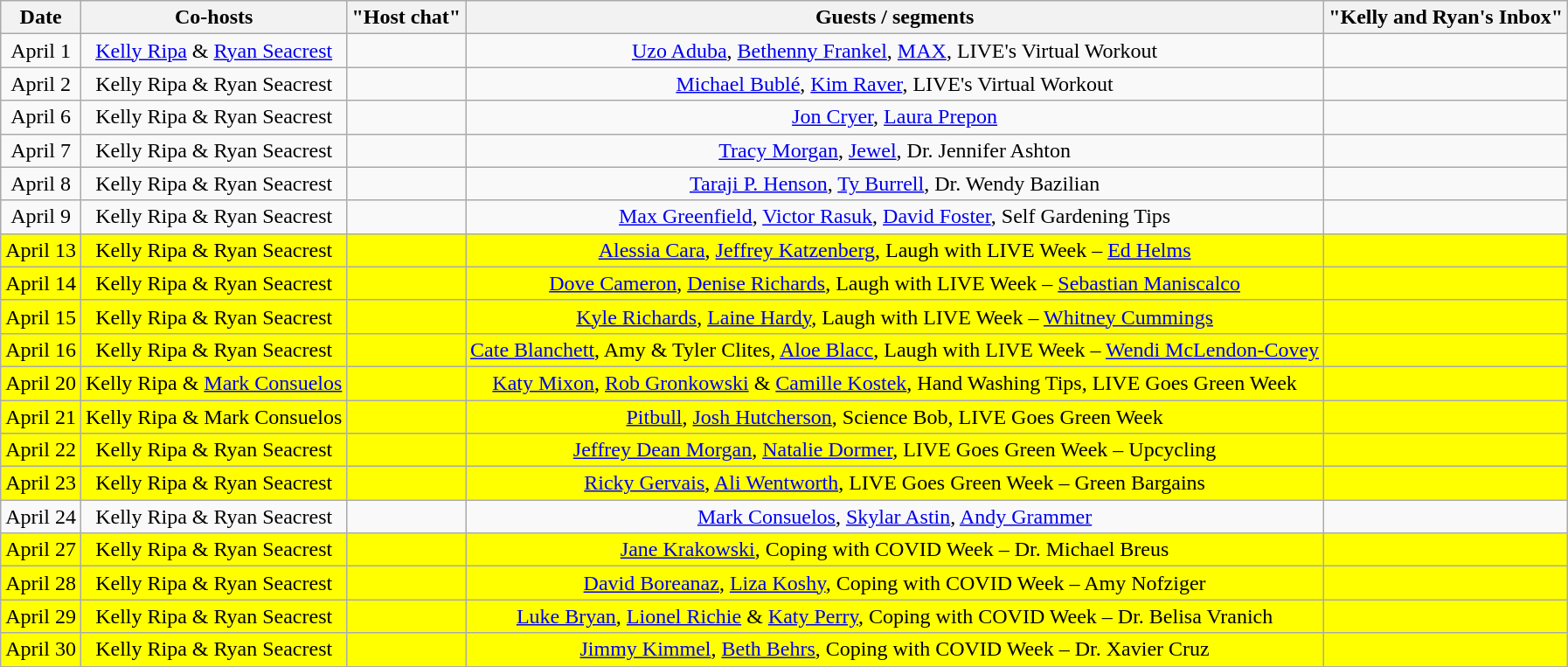<table class="wikitable sortable" style="text-align:center;">
<tr>
<th>Date</th>
<th>Co-hosts</th>
<th>"Host chat"</th>
<th>Guests / segments</th>
<th>"Kelly and Ryan's Inbox"</th>
</tr>
<tr>
<td>April 1</td>
<td><a href='#'>Kelly Ripa</a> & <a href='#'>Ryan Seacrest</a></td>
<td></td>
<td><a href='#'>Uzo Aduba</a>, <a href='#'>Bethenny Frankel</a>, <a href='#'>MAX</a>, LIVE's Virtual Workout</td>
<td></td>
</tr>
<tr>
<td>April 2</td>
<td>Kelly Ripa & Ryan Seacrest</td>
<td></td>
<td><a href='#'>Michael Bublé</a>, <a href='#'>Kim Raver</a>, LIVE's Virtual Workout</td>
<td></td>
</tr>
<tr>
<td>April 6</td>
<td>Kelly Ripa & Ryan Seacrest</td>
<td></td>
<td><a href='#'>Jon Cryer</a>, <a href='#'>Laura Prepon</a></td>
<td></td>
</tr>
<tr>
<td>April 7</td>
<td>Kelly Ripa & Ryan Seacrest</td>
<td></td>
<td><a href='#'>Tracy Morgan</a>, <a href='#'>Jewel</a>, Dr. Jennifer Ashton</td>
<td></td>
</tr>
<tr>
<td>April 8</td>
<td>Kelly Ripa & Ryan Seacrest</td>
<td></td>
<td><a href='#'>Taraji P. Henson</a>, <a href='#'>Ty Burrell</a>, Dr. Wendy Bazilian</td>
<td></td>
</tr>
<tr>
<td>April 9</td>
<td>Kelly Ripa & Ryan Seacrest</td>
<td></td>
<td><a href='#'>Max Greenfield</a>, <a href='#'>Victor Rasuk</a>, <a href='#'>David Foster</a>, Self Gardening Tips</td>
<td></td>
</tr>
<tr style="background:yellow;">
<td>April 13</td>
<td>Kelly Ripa & Ryan Seacrest</td>
<td></td>
<td><a href='#'>Alessia Cara</a>, <a href='#'>Jeffrey Katzenberg</a>, Laugh with LIVE Week – <a href='#'>Ed Helms</a></td>
<td></td>
</tr>
<tr style="background:yellow;">
<td>April 14</td>
<td>Kelly Ripa & Ryan Seacrest</td>
<td></td>
<td><a href='#'>Dove Cameron</a>, <a href='#'>Denise Richards</a>, Laugh with LIVE Week – <a href='#'>Sebastian Maniscalco</a></td>
<td></td>
</tr>
<tr style="background:yellow;">
<td>April 15</td>
<td>Kelly Ripa & Ryan Seacrest</td>
<td></td>
<td><a href='#'>Kyle Richards</a>, <a href='#'>Laine Hardy</a>, Laugh with LIVE Week – <a href='#'>Whitney Cummings</a></td>
<td></td>
</tr>
<tr style="background:yellow;">
<td>April 16</td>
<td>Kelly Ripa & Ryan Seacrest</td>
<td></td>
<td><a href='#'>Cate Blanchett</a>, Amy & Tyler Clites, <a href='#'>Aloe Blacc</a>, Laugh with LIVE Week – <a href='#'>Wendi McLendon-Covey</a></td>
<td></td>
</tr>
<tr style="background:yellow;">
<td>April 20</td>
<td>Kelly Ripa & <a href='#'>Mark Consuelos</a></td>
<td></td>
<td><a href='#'>Katy Mixon</a>, <a href='#'>Rob Gronkowski</a> & <a href='#'>Camille Kostek</a>, Hand Washing Tips, LIVE Goes Green Week</td>
<td></td>
</tr>
<tr style="background:yellow;">
<td>April 21</td>
<td>Kelly Ripa & Mark Consuelos</td>
<td></td>
<td><a href='#'>Pitbull</a>, <a href='#'>Josh Hutcherson</a>, Science Bob, LIVE Goes Green Week</td>
<td></td>
</tr>
<tr style="background:yellow;">
<td>April 22</td>
<td>Kelly Ripa & Ryan Seacrest</td>
<td></td>
<td><a href='#'>Jeffrey Dean Morgan</a>, <a href='#'>Natalie Dormer</a>, LIVE Goes Green Week – Upcycling</td>
<td></td>
</tr>
<tr style="background:yellow;">
<td>April 23</td>
<td>Kelly Ripa & Ryan Seacrest</td>
<td></td>
<td><a href='#'>Ricky Gervais</a>, <a href='#'>Ali Wentworth</a>, LIVE Goes Green Week – Green Bargains</td>
<td></td>
</tr>
<tr>
<td>April 24</td>
<td>Kelly Ripa & Ryan Seacrest</td>
<td></td>
<td><a href='#'>Mark Consuelos</a>, <a href='#'>Skylar Astin</a>, <a href='#'>Andy Grammer</a></td>
<td></td>
</tr>
<tr style="background:yellow;">
<td>April 27</td>
<td>Kelly Ripa & Ryan Seacrest</td>
<td></td>
<td><a href='#'>Jane Krakowski</a>, Coping with COVID Week – Dr. Michael Breus</td>
<td></td>
</tr>
<tr style="background:yellow;">
<td>April 28</td>
<td>Kelly Ripa & Ryan Seacrest</td>
<td></td>
<td><a href='#'>David Boreanaz</a>, <a href='#'>Liza Koshy</a>, Coping with COVID Week – Amy Nofziger</td>
<td></td>
</tr>
<tr style="background:yellow;">
<td>April 29</td>
<td>Kelly Ripa & Ryan Seacrest</td>
<td></td>
<td><a href='#'>Luke Bryan</a>, <a href='#'>Lionel Richie</a> & <a href='#'>Katy Perry</a>, Coping with COVID Week – Dr. Belisa Vranich</td>
<td></td>
</tr>
<tr style="background:yellow;">
<td>April 30</td>
<td>Kelly Ripa & Ryan Seacrest</td>
<td></td>
<td><a href='#'>Jimmy Kimmel</a>, <a href='#'>Beth Behrs</a>, Coping with COVID Week – Dr. Xavier Cruz</td>
<td></td>
</tr>
</table>
